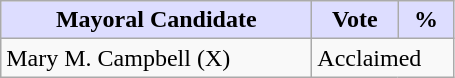<table class="wikitable">
<tr>
<th style="background:#ddf; width:200px;">Mayoral Candidate </th>
<th style="background:#ddf; width:50px;">Vote</th>
<th style="background:#ddf; width:30px;">%</th>
</tr>
<tr>
<td>Mary M. Campbell (X)</td>
<td colspan="2">Acclaimed</td>
</tr>
</table>
